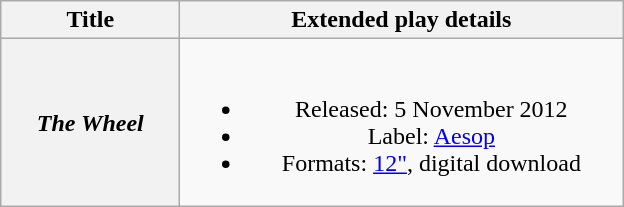<table class="wikitable plainrowheaders" style="text-align:center;">
<tr>
<th scope="col" style="width:7em;">Title</th>
<th scope="col" style="width:18em;">Extended play details</th>
</tr>
<tr>
<th scope="row"><em>The Wheel</em></th>
<td><br><ul><li>Released: 5 November 2012</li><li>Label: <a href='#'>Aesop</a></li><li>Formats: <a href='#'>12"</a>, digital download</li></ul></td>
</tr>
</table>
